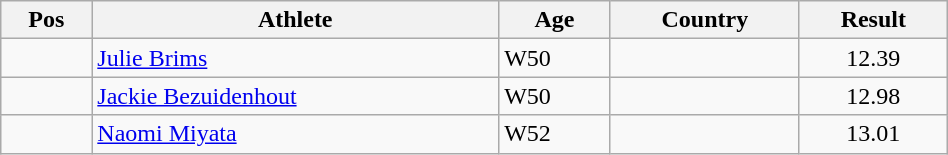<table class="wikitable"  style="text-align:center; width:50%;">
<tr>
<th>Pos</th>
<th>Athlete</th>
<th>Age</th>
<th>Country</th>
<th>Result</th>
</tr>
<tr>
<td align=center></td>
<td align=left><a href='#'>Julie Brims</a></td>
<td align=left>W50</td>
<td align=left></td>
<td>12.39</td>
</tr>
<tr>
<td align=center></td>
<td align=left><a href='#'>Jackie Bezuidenhout</a></td>
<td align=left>W50</td>
<td align=left></td>
<td>12.98</td>
</tr>
<tr>
<td align=center></td>
<td align=left><a href='#'>Naomi Miyata</a></td>
<td align=left>W52</td>
<td align=left></td>
<td>13.01</td>
</tr>
</table>
